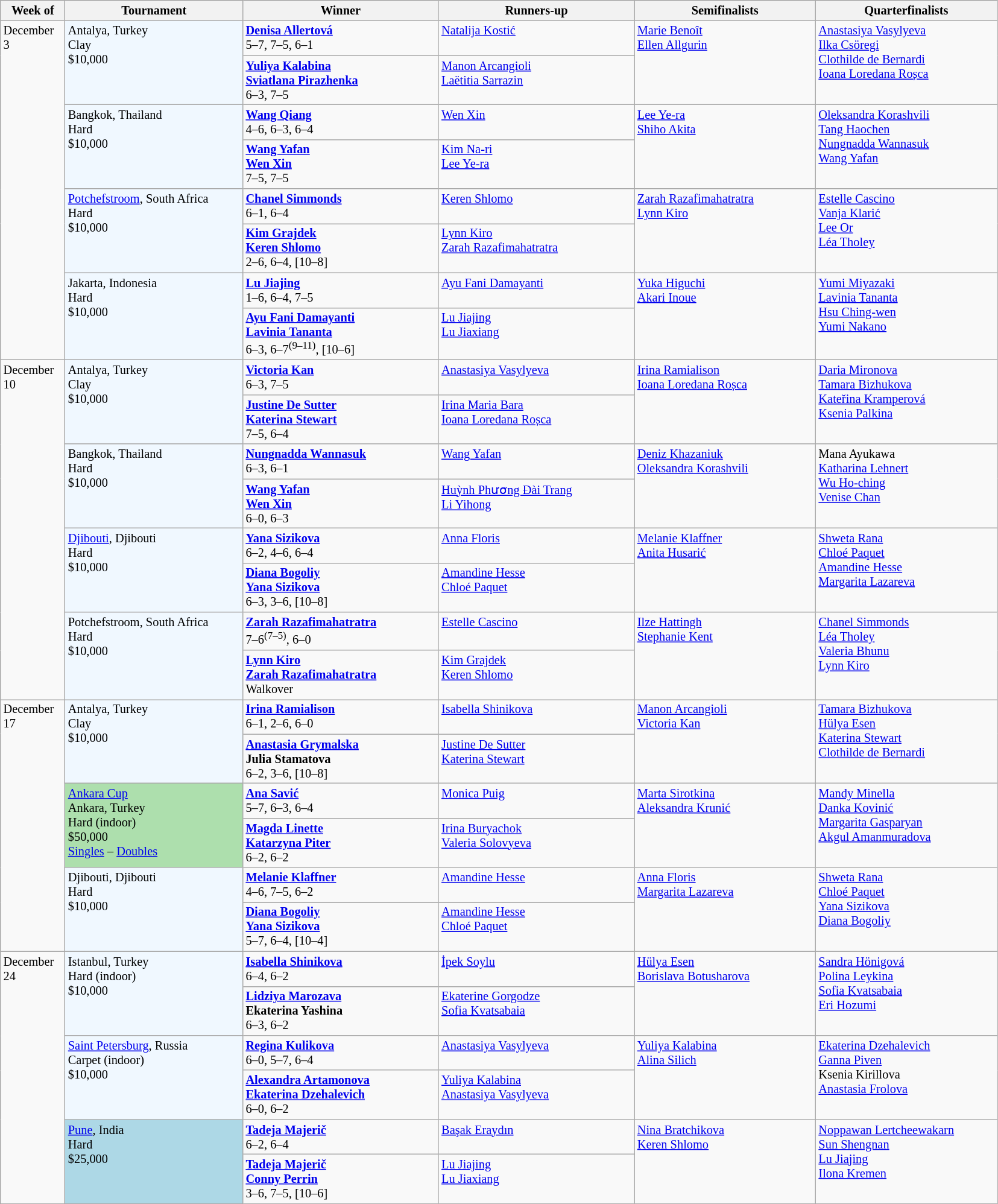<table class="wikitable" style="font-size:85%;">
<tr>
<th width="65">Week of</th>
<th width="190">Tournament</th>
<th width="210">Winner</th>
<th width="210">Runners-up</th>
<th width="194">Semifinalists</th>
<th width="194">Quarterfinalists</th>
</tr>
<tr valign=top>
<td rowspan=8>December 3</td>
<td rowspan="2" style="background:#f0f8ff;">Antalya, Turkey <br> Clay <br> $10,000 <br> </td>
<td> <strong><a href='#'>Denisa Allertová</a></strong> <br> 5–7, 7–5, 6–1</td>
<td> <a href='#'>Natalija Kostić</a></td>
<td rowspan=2> <a href='#'>Marie Benoît</a> <br>  <a href='#'>Ellen Allgurin</a></td>
<td rowspan=2> <a href='#'>Anastasiya Vasylyeva</a> <br>  <a href='#'>Ilka Csöregi</a> <br>  <a href='#'>Clothilde de Bernardi</a> <br>  <a href='#'>Ioana Loredana Roșca</a></td>
</tr>
<tr valign=top>
<td> <strong><a href='#'>Yuliya Kalabina</a> <br>  <a href='#'>Sviatlana Pirazhenka</a></strong> <br> 6–3, 7–5</td>
<td> <a href='#'>Manon Arcangioli</a> <br>  <a href='#'>Laëtitia Sarrazin</a></td>
</tr>
<tr valign=top>
<td rowspan="2" style="background:#f0f8ff;">Bangkok, Thailand <br> Hard <br> $10,000 <br> </td>
<td> <strong><a href='#'>Wang Qiang</a></strong> <br> 4–6, 6–3, 6–4</td>
<td> <a href='#'>Wen Xin</a></td>
<td rowspan=2> <a href='#'>Lee Ye-ra</a> <br>  <a href='#'>Shiho Akita</a></td>
<td rowspan=2> <a href='#'>Oleksandra Korashvili</a> <br>  <a href='#'>Tang Haochen</a> <br>  <a href='#'>Nungnadda Wannasuk</a> <br>  <a href='#'>Wang Yafan</a></td>
</tr>
<tr valign=top>
<td> <strong><a href='#'>Wang Yafan</a> <br>  <a href='#'>Wen Xin</a></strong> <br> 7–5, 7–5</td>
<td> <a href='#'>Kim Na-ri</a> <br>  <a href='#'>Lee Ye-ra</a></td>
</tr>
<tr valign=top>
<td rowspan="2" style="background:#f0f8ff;"><a href='#'>Potchefstroom</a>, South Africa <br> Hard <br> $10,000 <br> </td>
<td> <strong><a href='#'>Chanel Simmonds</a></strong> <br> 6–1, 6–4</td>
<td> <a href='#'>Keren Shlomo</a></td>
<td rowspan=2> <a href='#'>Zarah Razafimahatratra</a> <br>  <a href='#'>Lynn Kiro</a></td>
<td rowspan=2> <a href='#'>Estelle Cascino</a> <br>  <a href='#'>Vanja Klarić</a> <br>  <a href='#'>Lee Or</a> <br>  <a href='#'>Léa Tholey</a></td>
</tr>
<tr valign=top>
<td> <strong><a href='#'>Kim Grajdek</a> <br>  <a href='#'>Keren Shlomo</a></strong> <br> 2–6, 6–4, [10–8]</td>
<td> <a href='#'>Lynn Kiro</a> <br>  <a href='#'>Zarah Razafimahatratra</a></td>
</tr>
<tr valign=top>
<td rowspan="2" style="background:#f0f8ff;">Jakarta, Indonesia <br> Hard <br> $10,000 <br> </td>
<td> <strong><a href='#'>Lu Jiajing</a></strong> <br> 1–6, 6–4, 7–5</td>
<td> <a href='#'>Ayu Fani Damayanti</a></td>
<td rowspan=2> <a href='#'>Yuka Higuchi</a> <br>  <a href='#'>Akari Inoue</a></td>
<td rowspan=2> <a href='#'>Yumi Miyazaki</a> <br>  <a href='#'>Lavinia Tananta</a> <br>  <a href='#'>Hsu Ching-wen</a> <br>  <a href='#'>Yumi Nakano</a></td>
</tr>
<tr valign=top>
<td> <strong><a href='#'>Ayu Fani Damayanti</a> <br>  <a href='#'>Lavinia Tananta</a></strong> <br> 6–3, 6–7<sup>(9–11)</sup>, [10–6]</td>
<td> <a href='#'>Lu Jiajing</a> <br>  <a href='#'>Lu Jiaxiang</a></td>
</tr>
<tr valign=top>
<td rowspan=8>December 10</td>
<td rowspan="2" style="background:#f0f8ff;">Antalya, Turkey <br> Clay <br> $10,000 <br> </td>
<td> <strong><a href='#'>Victoria Kan</a></strong> <br> 6–3, 7–5</td>
<td> <a href='#'>Anastasiya Vasylyeva</a></td>
<td rowspan=2> <a href='#'>Irina Ramialison</a> <br>  <a href='#'>Ioana Loredana Roșca</a></td>
<td rowspan=2> <a href='#'>Daria Mironova</a> <br>  <a href='#'>Tamara Bizhukova</a> <br>  <a href='#'>Kateřina Kramperová</a> <br>  <a href='#'>Ksenia Palkina</a></td>
</tr>
<tr valign=top>
<td> <strong><a href='#'>Justine De Sutter</a> <br>  <a href='#'>Katerina Stewart</a></strong> <br> 7–5, 6–4</td>
<td> <a href='#'>Irina Maria Bara</a> <br>  <a href='#'>Ioana Loredana Roșca</a></td>
</tr>
<tr valign=top>
<td rowspan="2" style="background:#f0f8ff;">Bangkok, Thailand <br> Hard <br> $10,000 <br> </td>
<td> <strong><a href='#'>Nungnadda Wannasuk</a></strong> <br> 6–3, 6–1</td>
<td> <a href='#'>Wang Yafan</a></td>
<td rowspan=2> <a href='#'>Deniz Khazaniuk</a> <br>  <a href='#'>Oleksandra Korashvili</a></td>
<td rowspan=2> Mana Ayukawa <br>  <a href='#'>Katharina Lehnert</a> <br>  <a href='#'>Wu Ho-ching</a> <br>  <a href='#'>Venise Chan</a></td>
</tr>
<tr valign=top>
<td> <strong><a href='#'>Wang Yafan</a> <br>  <a href='#'>Wen Xin</a></strong> <br> 6–0, 6–3</td>
<td> <a href='#'>Huỳnh Phương Đài Trang</a> <br>  <a href='#'>Li Yihong</a></td>
</tr>
<tr valign=top>
<td rowspan="2" style="background:#f0f8ff;"><a href='#'>Djibouti</a>, Djibouti <br> Hard <br> $10,000 <br> </td>
<td> <strong><a href='#'>Yana Sizikova</a></strong> <br> 6–2, 4–6, 6–4</td>
<td> <a href='#'>Anna Floris</a></td>
<td rowspan=2> <a href='#'>Melanie Klaffner</a> <br>  <a href='#'>Anita Husarić</a></td>
<td rowspan=2> <a href='#'>Shweta Rana</a> <br>  <a href='#'>Chloé Paquet</a> <br>  <a href='#'>Amandine Hesse</a> <br>  <a href='#'>Margarita Lazareva</a></td>
</tr>
<tr valign=top>
<td> <strong><a href='#'>Diana Bogoliy</a> <br>  <a href='#'>Yana Sizikova</a></strong> <br> 6–3, 3–6, [10–8]</td>
<td> <a href='#'>Amandine Hesse</a> <br>  <a href='#'>Chloé Paquet</a></td>
</tr>
<tr valign=top>
<td rowspan="2" style="background:#f0f8ff;">Potchefstroom, South Africa <br> Hard <br> $10,000 <br> </td>
<td> <strong><a href='#'>Zarah Razafimahatratra</a></strong> <br> 7–6<sup>(7–5)</sup>, 6–0</td>
<td> <a href='#'>Estelle Cascino</a></td>
<td rowspan=2> <a href='#'>Ilze Hattingh</a> <br>  <a href='#'>Stephanie Kent</a></td>
<td rowspan=2> <a href='#'>Chanel Simmonds</a> <br>  <a href='#'>Léa Tholey</a> <br>  <a href='#'>Valeria Bhunu</a> <br>  <a href='#'>Lynn Kiro</a></td>
</tr>
<tr valign=top>
<td> <strong><a href='#'>Lynn Kiro</a> <br>  <a href='#'>Zarah Razafimahatratra</a></strong> <br> Walkover</td>
<td> <a href='#'>Kim Grajdek</a> <br>  <a href='#'>Keren Shlomo</a></td>
</tr>
<tr valign=top>
<td rowspan=6>December 17</td>
<td rowspan="2" style="background:#f0f8ff;">Antalya, Turkey <br> Clay <br> $10,000 <br> </td>
<td> <strong><a href='#'>Irina Ramialison</a></strong> <br> 6–1, 2–6, 6–0</td>
<td> <a href='#'>Isabella Shinikova</a></td>
<td rowspan=2> <a href='#'>Manon Arcangioli</a> <br>  <a href='#'>Victoria Kan</a></td>
<td rowspan=2> <a href='#'>Tamara Bizhukova</a> <br>  <a href='#'>Hülya Esen</a> <br>  <a href='#'>Katerina Stewart</a> <br>  <a href='#'>Clothilde de Bernardi</a></td>
</tr>
<tr valign=top>
<td> <strong><a href='#'>Anastasia Grymalska</a> <br>  Julia Stamatova</strong> <br> 6–2, 3–6, [10–8]</td>
<td> <a href='#'>Justine De Sutter</a> <br>  <a href='#'>Katerina Stewart</a></td>
</tr>
<tr valign=top>
<td rowspan="2" style="background:#addfad;"><a href='#'>Ankara Cup</a> <br>  Ankara, Turkey <br> Hard (indoor) <br> $50,000 <br> <a href='#'>Singles</a> – <a href='#'>Doubles</a></td>
<td> <strong><a href='#'>Ana Savić</a></strong> <br> 5–7, 6–3, 6–4</td>
<td> <a href='#'>Monica Puig</a></td>
<td rowspan=2> <a href='#'>Marta Sirotkina</a> <br>  <a href='#'>Aleksandra Krunić</a></td>
<td rowspan=2> <a href='#'>Mandy Minella</a> <br>  <a href='#'>Danka Kovinić</a> <br>  <a href='#'>Margarita Gasparyan</a> <br>  <a href='#'>Akgul Amanmuradova</a></td>
</tr>
<tr valign=top>
<td> <strong><a href='#'>Magda Linette</a> <br>  <a href='#'>Katarzyna Piter</a></strong> <br> 6–2, 6–2</td>
<td> <a href='#'>Irina Buryachok</a> <br>  <a href='#'>Valeria Solovyeva</a></td>
</tr>
<tr valign=top>
<td rowspan="2" style="background:#f0f8ff;">Djibouti, Djibouti <br> Hard <br> $10,000 <br> </td>
<td> <strong><a href='#'>Melanie Klaffner</a></strong> <br> 4–6, 7–5, 6–2</td>
<td> <a href='#'>Amandine Hesse</a></td>
<td rowspan=2> <a href='#'>Anna Floris</a> <br>  <a href='#'>Margarita Lazareva</a></td>
<td rowspan=2> <a href='#'>Shweta Rana</a> <br>  <a href='#'>Chloé Paquet</a> <br>  <a href='#'>Yana Sizikova</a> <br>  <a href='#'>Diana Bogoliy</a></td>
</tr>
<tr valign=top>
<td> <strong><a href='#'>Diana Bogoliy</a> <br>  <a href='#'>Yana Sizikova</a></strong> <br> 5–7, 6–4, [10–4]</td>
<td> <a href='#'>Amandine Hesse</a> <br>  <a href='#'>Chloé Paquet</a></td>
</tr>
<tr valign=top>
<td rowspan=6>December 24</td>
<td rowspan="2" style="background:#f0f8ff;">Istanbul, Turkey <br> Hard (indoor) <br> $10,000 <br> </td>
<td> <strong><a href='#'>Isabella Shinikova</a></strong> <br> 6–4, 6–2</td>
<td> <a href='#'>İpek Soylu</a></td>
<td rowspan=2> <a href='#'>Hülya Esen</a> <br>  <a href='#'>Borislava Botusharova</a></td>
<td rowspan=2> <a href='#'>Sandra Hönigová</a> <br>  <a href='#'>Polina Leykina</a> <br>  <a href='#'>Sofia Kvatsabaia</a> <br>  <a href='#'>Eri Hozumi</a></td>
</tr>
<tr valign=top>
<td> <strong><a href='#'>Lidziya Marozava</a> <br>  Ekaterina Yashina</strong> <br> 6–3, 6–2</td>
<td> <a href='#'>Ekaterine Gorgodze</a> <br>  <a href='#'>Sofia Kvatsabaia</a></td>
</tr>
<tr valign=top>
<td rowspan="2" style="background:#f0f8ff;"><a href='#'>Saint Petersburg</a>, Russia <br> Carpet (indoor) <br> $10,000 <br> </td>
<td> <strong><a href='#'>Regina Kulikova</a></strong> <br> 6–0, 5–7, 6–4</td>
<td> <a href='#'>Anastasiya Vasylyeva</a></td>
<td rowspan=2> <a href='#'>Yuliya Kalabina</a> <br>  <a href='#'>Alina Silich</a></td>
<td rowspan=2> <a href='#'>Ekaterina Dzehalevich</a> <br>  <a href='#'>Ganna Piven</a> <br>  Ksenia Kirillova <br>  <a href='#'>Anastasia Frolova</a></td>
</tr>
<tr valign=top>
<td> <strong><a href='#'>Alexandra Artamonova</a> <br>  <a href='#'>Ekaterina Dzehalevich</a></strong> <br> 6–0, 6–2</td>
<td> <a href='#'>Yuliya Kalabina</a> <br>  <a href='#'>Anastasiya Vasylyeva</a></td>
</tr>
<tr valign=top>
<td rowspan="2" style="background:lightblue;"><a href='#'>Pune</a>, India <br> Hard <br> $25,000 <br>  </td>
<td> <strong><a href='#'>Tadeja Majerič</a></strong> <br> 6–2, 6–4</td>
<td> <a href='#'>Başak Eraydın</a></td>
<td rowspan=2> <a href='#'>Nina Bratchikova</a> <br>  <a href='#'>Keren Shlomo</a></td>
<td rowspan=2> <a href='#'>Noppawan Lertcheewakarn</a> <br>  <a href='#'>Sun Shengnan</a> <br>  <a href='#'>Lu Jiajing</a> <br>  <a href='#'>Ilona Kremen</a></td>
</tr>
<tr valign=top>
<td> <strong><a href='#'>Tadeja Majerič</a> <br>  <a href='#'>Conny Perrin</a></strong> <br> 3–6, 7–5, [10–6]</td>
<td> <a href='#'>Lu Jiajing</a> <br>  <a href='#'>Lu Jiaxiang</a></td>
</tr>
</table>
